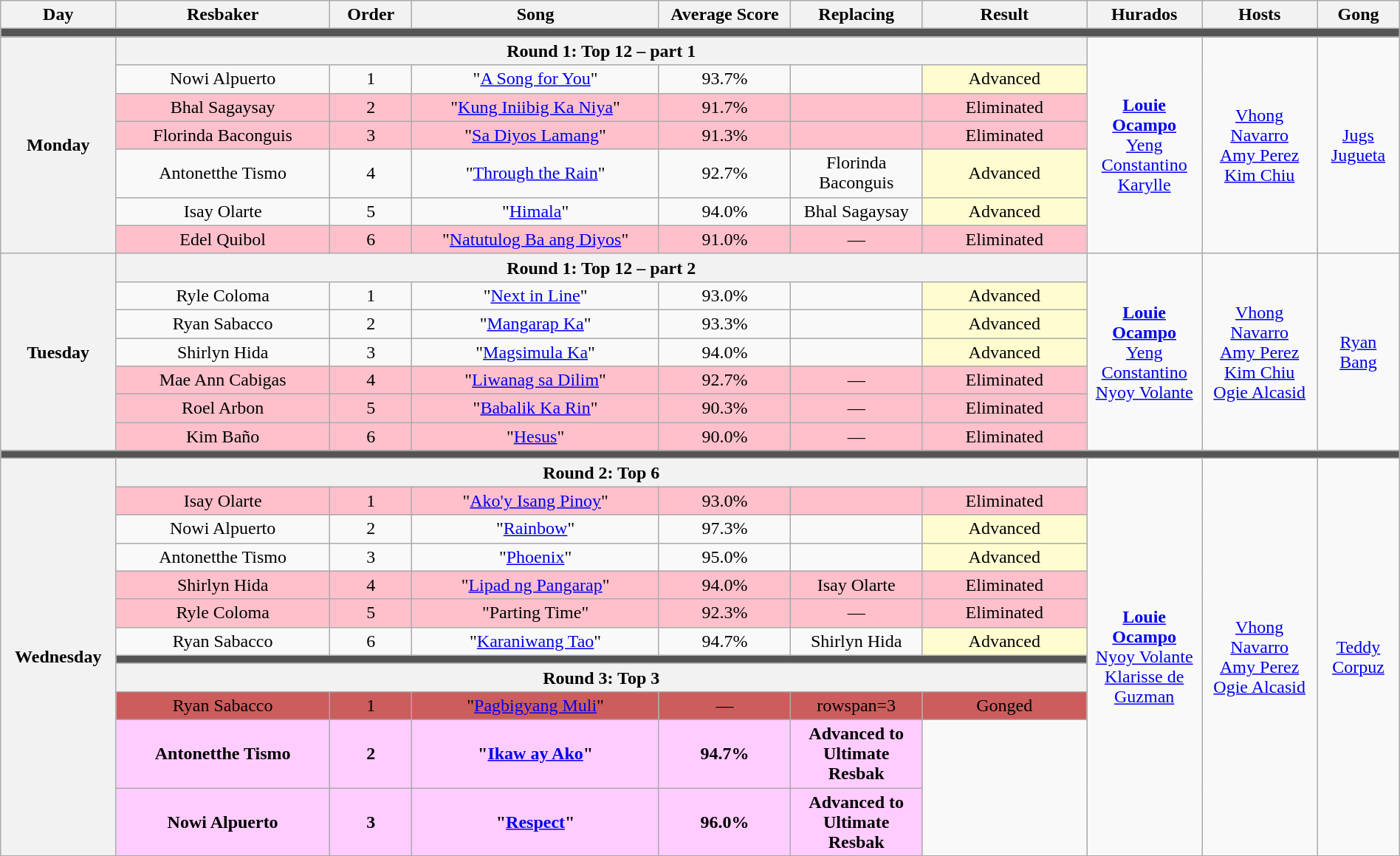<table class="wikitable mw-collapsible mw-collapsed" style="text-align:center; width:100%;">
<tr>
<th width="07%">Day</th>
<th width="13%">Resbaker</th>
<th width="05%">Order</th>
<th width="15%">Song</th>
<th width="08%">Average Score</th>
<th width="08%">Replacing</th>
<th width="10%">Result</th>
<th width="07%">Hurados</th>
<th width="07%">Hosts</th>
<th width="05%">Gong</th>
</tr>
<tr>
<td colspan="10"  style="background-color:#555;"></td>
</tr>
<tr>
<th rowspan="7">Monday<br><small></small></th>
<th colspan="6">Round 1: Top 12 – part 1</th>
<td rowspan="7"><strong><a href='#'>Louie Ocampo</a></strong><br><a href='#'>Yeng Constantino</a><br><a href='#'>Karylle</a></td>
<td rowspan="7"><a href='#'>Vhong Navarro</a><br><a href='#'>Amy Perez</a><br><a href='#'>Kim Chiu</a></td>
<td rowspan="7"><a href='#'>Jugs Jugueta</a></td>
</tr>
<tr>
<td>Nowi Alpuerto</td>
<td>1</td>
<td>"<a href='#'>A Song for You</a>"</td>
<td>93.7%</td>
<td></td>
<td style="background-color:#FFFDD0;">Advanced</td>
</tr>
<tr style="background-color:pink;" |>
<td>Bhal Sagaysay</td>
<td>2</td>
<td>"<a href='#'>Kung Iniibig Ka Niya</a>"</td>
<td>91.7%</td>
<td></td>
<td>Eliminated</td>
</tr>
<tr style="background-color:pink;" |>
<td>Florinda Baconguis</td>
<td>3</td>
<td>"<a href='#'>Sa Diyos Lamang</a>"</td>
<td>91.3%</td>
<td></td>
<td>Eliminated</td>
</tr>
<tr>
<td>Antonetthe Tismo</td>
<td>4</td>
<td>"<a href='#'>Through the Rain</a>"</td>
<td>92.7%</td>
<td>Florinda Baconguis</td>
<td style="background-color:#FFFDD0;">Advanced</td>
</tr>
<tr>
<td>Isay Olarte</td>
<td>5</td>
<td>"<a href='#'>Himala</a>"</td>
<td>94.0%</td>
<td>Bhal Sagaysay</td>
<td style="background-color:#FFFDD0;">Advanced</td>
</tr>
<tr style="background-color:pink;" |>
<td>Edel Quibol</td>
<td>6</td>
<td>"<a href='#'>Natutulog Ba ang Diyos</a>"</td>
<td>91.0%</td>
<td>—</td>
<td>Eliminated</td>
</tr>
<tr>
<th rowspan="7">Tuesday<br><small></small></th>
<th colspan="6">Round 1: Top 12 – part 2</th>
<td rowspan="7"><strong><a href='#'>Louie Ocampo</a></strong><br><a href='#'>Yeng Constantino</a><br><a href='#'>Nyoy Volante</a></td>
<td rowspan="7"><a href='#'>Vhong Navarro</a><br><a href='#'>Amy Perez</a><br><a href='#'>Kim Chiu</a><br><a href='#'>Ogie Alcasid</a></td>
<td rowspan="7"><a href='#'>Ryan Bang</a></td>
</tr>
<tr>
<td>Ryle Coloma</td>
<td>1</td>
<td>"<a href='#'>Next in Line</a>"</td>
<td>93.0%</td>
<td></td>
<td style="background-color:#FFFDD0;">Advanced</td>
</tr>
<tr>
<td>Ryan Sabacco</td>
<td>2</td>
<td>"<a href='#'>Mangarap Ka</a>"</td>
<td>93.3%</td>
<td></td>
<td style="background-color:#FFFDD0;">Advanced</td>
</tr>
<tr>
<td>Shirlyn Hida</td>
<td>3</td>
<td>"<a href='#'>Magsimula Ka</a>"</td>
<td>94.0%</td>
<td></td>
<td style="background-color:#FFFDD0;">Advanced</td>
</tr>
<tr style="background-color:pink;" |>
<td>Mae Ann Cabigas</td>
<td>4</td>
<td>"<a href='#'>Liwanag sa Dilim</a>"</td>
<td>92.7%</td>
<td>—</td>
<td>Eliminated</td>
</tr>
<tr style="background-color:pink;" |>
<td>Roel Arbon</td>
<td>5</td>
<td>"<a href='#'>Babalik Ka Rin</a>"</td>
<td>90.3%</td>
<td>—</td>
<td>Eliminated</td>
</tr>
<tr style="background-color:pink;" |>
<td>Kim Baño</td>
<td>6</td>
<td>"<a href='#'>Hesus</a>"</td>
<td>90.0%</td>
<td>—</td>
<td>Eliminated</td>
</tr>
<tr>
<td colspan="10"  style="background-color:#555;"></td>
</tr>
<tr>
<th rowspan="12">Wednesday<br><small></small></th>
<th colspan="6">Round 2: Top 6</th>
<td rowspan="12"><strong><a href='#'>Louie Ocampo</a></strong><br><a href='#'>Nyoy Volante</a><br><a href='#'>Klarisse de Guzman</a></td>
<td rowspan="12"><a href='#'>Vhong Navarro</a><br><a href='#'>Amy Perez</a><br><a href='#'>Ogie Alcasid</a></td>
<td rowspan="12"><a href='#'>Teddy Corpuz</a></td>
</tr>
<tr style="background-color:pink;" |>
<td>Isay Olarte</td>
<td>1</td>
<td>"<a href='#'>Ako'y Isang Pinoy</a>"</td>
<td>93.0%</td>
<td></td>
<td>Eliminated</td>
</tr>
<tr>
<td>Nowi Alpuerto</td>
<td>2</td>
<td>"<a href='#'>Rainbow</a>"</td>
<td>97.3%</td>
<td></td>
<td style="background-color:#FFFDD0;">Advanced</td>
</tr>
<tr>
<td>Antonetthe Tismo</td>
<td>3</td>
<td>"<a href='#'>Phoenix</a>"</td>
<td>95.0%</td>
<td></td>
<td style="background-color:#FFFDD0;">Advanced</td>
</tr>
<tr style="background-color:pink;" |>
<td>Shirlyn Hida</td>
<td>4</td>
<td>"<a href='#'>Lipad ng Pangarap</a>"</td>
<td>94.0%</td>
<td>Isay Olarte</td>
<td>Eliminated</td>
</tr>
<tr style="background-color:pink;" |>
<td>Ryle Coloma</td>
<td>5</td>
<td>"Parting Time"</td>
<td>92.3%</td>
<td>—</td>
<td>Eliminated</td>
</tr>
<tr>
<td>Ryan Sabacco</td>
<td>6</td>
<td>"<a href='#'>Karaniwang Tao</a>"</td>
<td>94.7%</td>
<td>Shirlyn Hida</td>
<td style="background-color:#FFFDD0;">Advanced</td>
</tr>
<tr>
<td colspan="6" style="background-color:#555;"></td>
</tr>
<tr>
<th colspan="6">Round 3: Top 3</th>
</tr>
<tr style="background-color:#CD5C5C" |>
<td>Ryan Sabacco</td>
<td>1</td>
<td>"<a href='#'>Pagbigyang Muli</a>"</td>
<td>—</td>
<td>rowspan=3 </td>
<td>Gonged</td>
</tr>
<tr style="background-color:#ffccff;">
<td><strong>Antonetthe Tismo</strong></td>
<td><strong>2</strong></td>
<td><strong>"<a href='#'>Ikaw ay Ako</a>"</strong></td>
<td><strong>94.7%</strong></td>
<td><strong>Advanced to Ultimate Resbak</strong></td>
</tr>
<tr style="background-color:#ffccff;" |>
<td><strong>Nowi Alpuerto</strong></td>
<td><strong>3</strong></td>
<td><strong>"<a href='#'>Respect</a>"</strong></td>
<td><strong>96.0%</strong></td>
<td><strong>Advanced to Ultimate Resbak</strong></td>
</tr>
</table>
